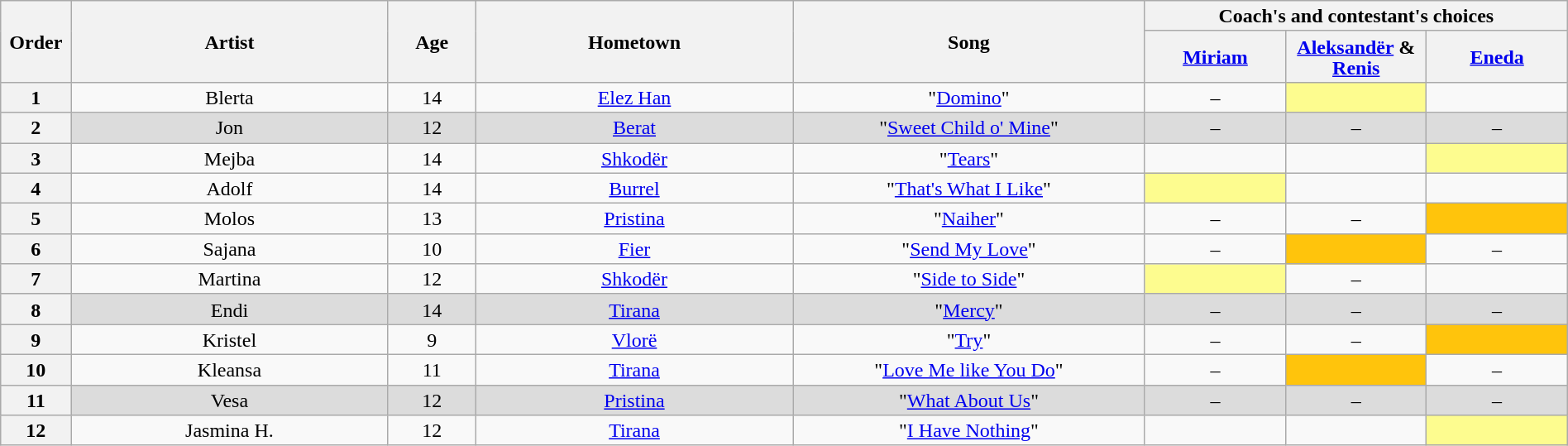<table class="wikitable" style="text-align:center; line-height:17px; width:100%;">
<tr>
<th scope="col" rowspan=2 width="04%">Order</th>
<th scope="col" rowspan=2 width="18%">Artist</th>
<th scope="col" rowspan=2 width="05%">Age</th>
<th scope="col" rowspan=2 width="18%">Hometown</th>
<th scope="col" rowspan=2 width="20%">Song</th>
<th scope="col" colspan=3 width="24%">Coach's and contestant's choices</th>
</tr>
<tr>
<th width="08%"><a href='#'>Miriam</a></th>
<th width="08%"><a href='#'>Aleksandër</a> & <a href='#'>Renis</a></th>
<th width="08%"><a href='#'>Eneda</a></th>
</tr>
<tr>
<th>1</th>
<td>Blerta</td>
<td>14</td>
<td><a href='#'>Elez Han</a></td>
<td>"<a href='#'>Domino</a>"</td>
<td>–</td>
<td style="background: #fdfc8f;"><strong></strong></td>
<td><strong></strong></td>
</tr>
<tr style="background: #DCDCDC;" |>
<th>2</th>
<td>Jon</td>
<td>12</td>
<td><a href='#'>Berat</a></td>
<td>"<a href='#'>Sweet Child o' Mine</a>"</td>
<td>–</td>
<td>–</td>
<td>–</td>
</tr>
<tr>
<th>3</th>
<td>Mejba</td>
<td>14</td>
<td><a href='#'>Shkodër</a></td>
<td>"<a href='#'>Tears</a>"</td>
<td><strong></strong></td>
<td><strong></strong></td>
<td style="background: #fdfc8f;"><strong></strong></td>
</tr>
<tr>
<th>4</th>
<td>Adolf</td>
<td>14</td>
<td><a href='#'>Burrel</a></td>
<td>"<a href='#'>That's What I Like</a>"</td>
<td style="background: #fdfc8f;"><strong></strong></td>
<td><strong></strong></td>
<td><strong></strong></td>
</tr>
<tr>
<th>5</th>
<td>Molos</td>
<td>13</td>
<td><a href='#'>Pristina</a></td>
<td>"<a href='#'>Naiher</a>"</td>
<td>–</td>
<td>–</td>
<td style="background: #ffc40c;"><strong></strong></td>
</tr>
<tr>
<th>6</th>
<td>Sajana</td>
<td>10</td>
<td><a href='#'>Fier</a></td>
<td>"<a href='#'>Send My Love</a>"</td>
<td>–</td>
<td style="background: #ffc40c;"><strong></strong></td>
<td>–</td>
</tr>
<tr>
<th>7</th>
<td>Martina</td>
<td>12</td>
<td><a href='#'>Shkodër</a></td>
<td>"<a href='#'>Side to Side</a>"</td>
<td style="background: #fdfc8f;"><strong></strong></td>
<td>–</td>
<td><strong></strong></td>
</tr>
<tr style="background: #DCDCDC;" |>
<th>8</th>
<td>Endi</td>
<td>14</td>
<td><a href='#'>Tirana</a></td>
<td>"<a href='#'>Mercy</a>"</td>
<td>–</td>
<td>–</td>
<td>–</td>
</tr>
<tr>
<th>9</th>
<td>Kristel</td>
<td>9</td>
<td><a href='#'>Vlorë</a></td>
<td>"<a href='#'>Try</a>"</td>
<td>–</td>
<td>–</td>
<td style="background: #ffc40c;"><strong></strong></td>
</tr>
<tr>
<th>10</th>
<td>Kleansa</td>
<td>11</td>
<td><a href='#'>Tirana</a></td>
<td>"<a href='#'>Love Me like You Do</a>"</td>
<td>–</td>
<td style="background: #ffc40c;"><strong></strong></td>
<td>–</td>
</tr>
<tr style="background: #DCDCDC;" |>
<th>11</th>
<td>Vesa</td>
<td>12</td>
<td><a href='#'>Pristina</a></td>
<td>"<a href='#'>What About Us</a>"</td>
<td>–</td>
<td>–</td>
<td>–</td>
</tr>
<tr>
<th>12</th>
<td>Jasmina H.</td>
<td>12</td>
<td><a href='#'>Tirana</a></td>
<td>"<a href='#'>I Have Nothing</a>"</td>
<td><strong></strong></td>
<td><strong></strong></td>
<td style="background: #fdfc8f;"><strong></strong></td>
</tr>
</table>
